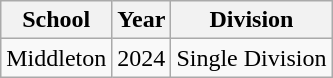<table class="wikitable">
<tr>
<th>School</th>
<th>Year</th>
<th>Division</th>
</tr>
<tr>
<td>Middleton</td>
<td>2024</td>
<td>Single Division</td>
</tr>
</table>
